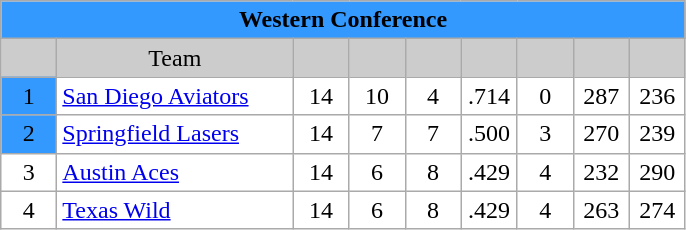<table class="wikitable" style="margin:1em; clear:right; text-align:left; line-height:normal; width=50%">
<tr>
<td style="text-align:center; background-color:#3399FF" colspan="9"><strong>Western Conference</strong></td>
</tr>
<tr>
<td style="text-align:center; background-color:#CCCCCC; width:30px"></td>
<td style="text-align:center; background-color:#CCCCCC; width:150px">Team</td>
<td style="text-align:center; background-color:#CCCCCC; width:30px"></td>
<td style="text-align:center; background-color:#CCCCCC; width:30px"></td>
<td style="text-align:center; background-color:#CCCCCC; width:30px"></td>
<td style="text-align:center; background-color:#CCCCCC; width:30px"></td>
<td style="text-align:center; background-color:#CCCCCC; width:30px"></td>
<td style="text-align:center; background-color:#CCCCCC; width:30px"></td>
<td style="text-align:center; background-color:#CCCCCC; width:30px"></td>
</tr>
<tr>
<td style="text-align:center; background-color:#3399FF; width:30px">1</td>
<td style="text-align:left; background:white; width:150px"><a href='#'>San Diego Aviators</a></td>
<td style="text-align:center; background:white; width:30px">14</td>
<td style="text-align:center; background:white; width:30px">10</td>
<td style="text-align:center; background:white; width:30px">4</td>
<td style="text-align:center; background:white; width:30px">.714</td>
<td style="text-align:center; background:white; width:30px">0</td>
<td style="text-align:center; background:white; width:30px">287</td>
<td style="text-align:center; background:white; width:30px">236</td>
</tr>
<tr>
<td style="text-align:center; background:#3399FF; width:30px">2</td>
<td style="text-align:left; background:white; width:150px"><a href='#'>Springfield Lasers</a></td>
<td style="text-align:center; background:white; width:30px">14</td>
<td style="text-align:center; background:white; width:30px">7</td>
<td style="text-align:center; background:white; width:30px">7</td>
<td style="text-align:center; background:white; width:30px">.500</td>
<td style="text-align:center; background:white; width:30px">3</td>
<td style="text-align:center; background:white; width:30px">270</td>
<td style="text-align:center; background:white; width:30px">239</td>
</tr>
<tr>
<td style="text-align:center; background-color:white; width:30px">3</td>
<td style="text-align:left; background:white; width:150px"><a href='#'>Austin Aces</a></td>
<td style="text-align:center; background:white; width:30px">14</td>
<td style="text-align:center; background:white; width:30px">6</td>
<td style="text-align:center; background:white; width:30px">8</td>
<td style="text-align:center; background:white; width:30px">.429</td>
<td style="text-align:center; background:white; width:30px">4</td>
<td style="text-align:center; background:white; width:30px">232</td>
<td style="text-align:center; background:white; width:30px">290</td>
</tr>
<tr>
<td style="text-align:center; background:white; width:30px">4</td>
<td style="text-align:left; background:white; width:150px"><a href='#'>Texas Wild</a></td>
<td style="text-align:center; background:white; width:30px">14</td>
<td style="text-align:center; background:white; width:30px">6</td>
<td style="text-align:center; background:white; width:30px">8</td>
<td style="text-align:center; background:white; width:30px">.429</td>
<td style="text-align:center; background:white; width:30px">4</td>
<td style="text-align:center; background:white; width:30px">263</td>
<td style="text-align:center; background:white; width:30px">274</td>
</tr>
</table>
